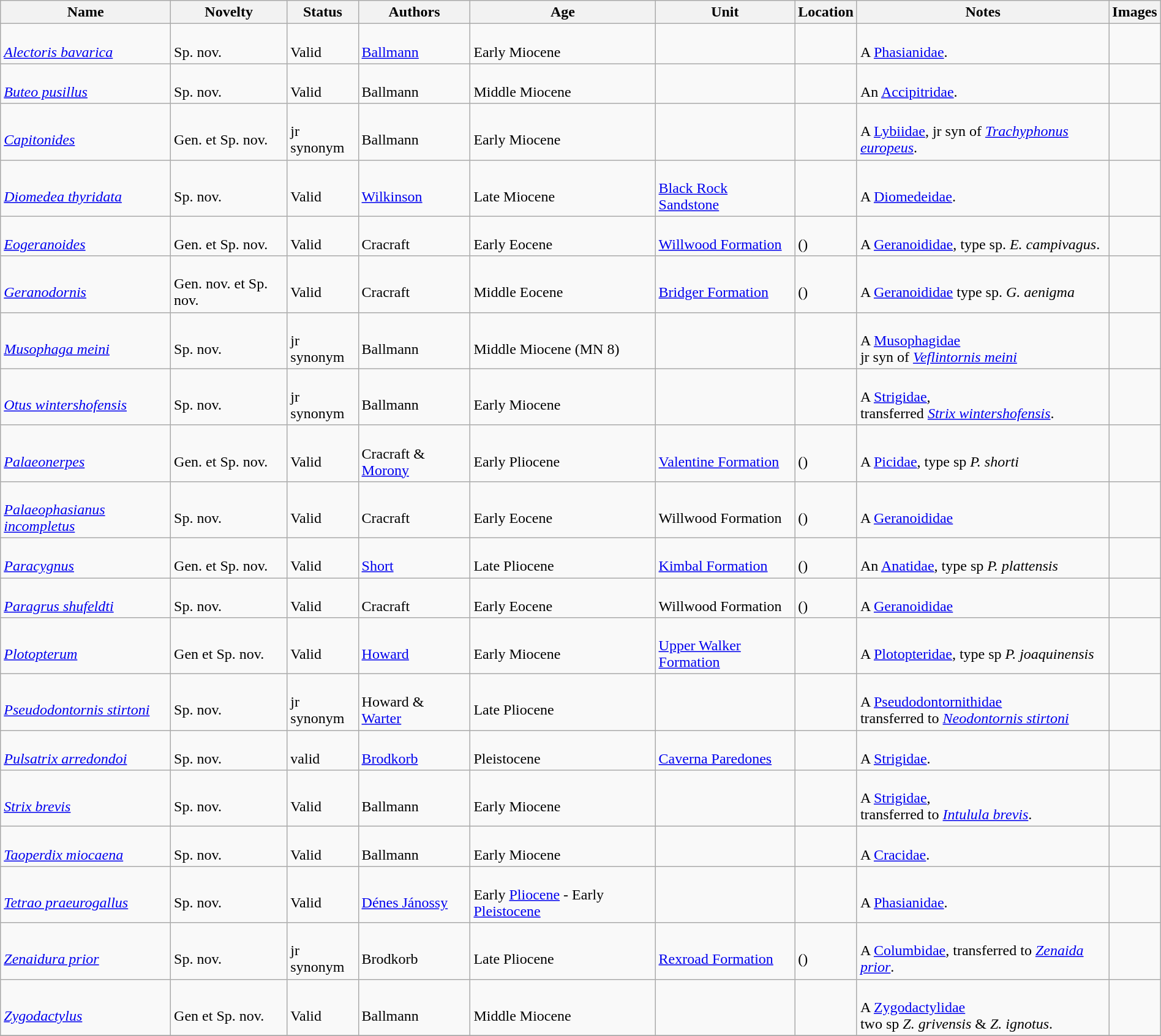<table class="wikitable sortable" align="center" width="100%">
<tr>
<th>Name</th>
<th>Novelty</th>
<th>Status</th>
<th>Authors</th>
<th>Age</th>
<th>Unit</th>
<th>Location</th>
<th>Notes</th>
<th>Images</th>
</tr>
<tr>
<td><br><em><a href='#'>Alectoris bavarica</a></em> </td>
<td><br>Sp. nov.</td>
<td><br>Valid</td>
<td><br><a href='#'>Ballmann</a></td>
<td><br>Early Miocene</td>
<td></td>
<td><br></td>
<td><br>A <a href='#'>Phasianidae</a>.</td>
<td></td>
</tr>
<tr>
<td><br><em><a href='#'>Buteo pusillus</a></em> </td>
<td><br>Sp. nov.</td>
<td><br>Valid</td>
<td><br>Ballmann</td>
<td><br>Middle Miocene</td>
<td></td>
<td><br></td>
<td><br>An <a href='#'>Accipitridae</a>.</td>
<td></td>
</tr>
<tr>
<td><br><em><a href='#'>Capitonides</a></em> </td>
<td><br>Gen. et Sp. nov.</td>
<td><br>jr synonym</td>
<td><br>Ballmann</td>
<td><br>Early Miocene</td>
<td></td>
<td><br></td>
<td><br>A <a href='#'>Lybiidae</a>, jr syn of  <em><a href='#'>Trachyphonus europeus</a></em>.</td>
<td></td>
</tr>
<tr>
<td><br><em><a href='#'>Diomedea thyridata</a></em> </td>
<td><br>Sp. nov.</td>
<td><br>Valid</td>
<td><br><a href='#'>Wilkinson</a></td>
<td><br>Late Miocene</td>
<td><br><a href='#'>Black Rock Sandstone</a></td>
<td><br></td>
<td><br>A <a href='#'>Diomedeidae</a>.</td>
<td></td>
</tr>
<tr>
<td><br><em><a href='#'>Eogeranoides</a></em> </td>
<td><br>Gen. et Sp. nov.</td>
<td><br>Valid</td>
<td><br>Cracraft</td>
<td><br>Early Eocene</td>
<td><br><a href='#'>Willwood Formation</a></td>
<td><br> ()</td>
<td><br>A <a href='#'>Geranoididae</a>, type sp. <em>E. campivagus</em>.</td>
<td></td>
</tr>
<tr>
<td><br><em><a href='#'>Geranodornis</a></em> </td>
<td><br>Gen. nov. et Sp. nov.</td>
<td><br>Valid</td>
<td><br>Cracraft</td>
<td><br>Middle Eocene</td>
<td><br><a href='#'>Bridger Formation</a></td>
<td><br> ()</td>
<td><br>A <a href='#'>Geranoididae</a> type sp. <em>G. aenigma</em></td>
<td></td>
</tr>
<tr>
<td><br><em><a href='#'>Musophaga meini</a></em> </td>
<td><br>Sp. nov.</td>
<td><br>jr synonym</td>
<td><br>Ballmann</td>
<td><br>Middle Miocene (MN 8)</td>
<td></td>
<td><br></td>
<td><br>A <a href='#'>Musophagidae</a> <br> jr syn of <em><a href='#'>Veflintornis meini</a></em></td>
<td></td>
</tr>
<tr>
<td><br><em><a href='#'>Otus wintershofensis</a></em> </td>
<td><br>Sp. nov.</td>
<td><br>jr synonym</td>
<td><br>Ballmann</td>
<td><br>Early Miocene</td>
<td></td>
<td><br></td>
<td><br>A <a href='#'>Strigidae</a>, <br>transferred <em><a href='#'>Strix wintershofensis</a></em>.</td>
<td></td>
</tr>
<tr>
<td><br><em><a href='#'>Palaeonerpes</a></em> </td>
<td><br>Gen. et Sp. nov.</td>
<td><br>Valid</td>
<td><br>Cracraft & <a href='#'>Morony</a></td>
<td><br>Early Pliocene</td>
<td><br><a href='#'>Valentine Formation</a></td>
<td><br> ()</td>
<td><br>A <a href='#'>Picidae</a>, type sp <em>P. shorti</em></td>
<td></td>
</tr>
<tr>
<td><br><em><a href='#'>Palaeophasianus incompletus</a></em> </td>
<td><br>Sp. nov.</td>
<td><br>Valid</td>
<td><br>Cracraft</td>
<td><br>Early Eocene</td>
<td><br>Willwood Formation</td>
<td><br> ()</td>
<td><br>A <a href='#'>Geranoididae</a></td>
<td></td>
</tr>
<tr>
<td><br><em><a href='#'>Paracygnus</a></em> </td>
<td><br>Gen. et Sp. nov.</td>
<td><br>Valid</td>
<td><br><a href='#'>Short</a></td>
<td><br>Late Pliocene</td>
<td><br><a href='#'>Kimbal Formation</a></td>
<td><br> ()</td>
<td><br>An <a href='#'>Anatidae</a>, type sp <em>P. plattensis</em></td>
<td></td>
</tr>
<tr>
<td><br><em><a href='#'>Paragrus shufeldti</a></em> </td>
<td><br>Sp. nov.</td>
<td><br>Valid</td>
<td><br>Cracraft</td>
<td><br>Early Eocene</td>
<td><br>Willwood Formation</td>
<td><br> ()</td>
<td><br>A <a href='#'>Geranoididae</a></td>
<td></td>
</tr>
<tr>
<td><br><em><a href='#'>Plotopterum</a></em> </td>
<td><br>Gen et Sp. nov.</td>
<td><br>Valid</td>
<td><br><a href='#'>Howard</a></td>
<td><br>Early Miocene</td>
<td><br><a href='#'>Upper Walker Formation</a></td>
<td><br><br></td>
<td><br>A <a href='#'>Plotopteridae</a>, type sp <em>P. joaquinensis</em></td>
<td><br></td>
</tr>
<tr>
<td><br><em><a href='#'>Pseudodontornis stirtoni</a></em> </td>
<td><br>Sp. nov.</td>
<td><br>jr synonym</td>
<td><br>Howard & <a href='#'>Warter</a></td>
<td><br>Late Pliocene</td>
<td></td>
<td><br></td>
<td><br>A <a href='#'>Pseudodontornithidae</a> <br>transferred to <em><a href='#'>Neodontornis stirtoni</a></em></td>
<td></td>
</tr>
<tr>
<td><br><em><a href='#'>Pulsatrix arredondoi</a></em> </td>
<td><br>Sp. nov.</td>
<td><br>valid</td>
<td><br><a href='#'>Brodkorb</a></td>
<td><br>Pleistocene</td>
<td><br><a href='#'>Caverna Paredones</a></td>
<td><br></td>
<td><br>A <a href='#'>Strigidae</a>.</td>
<td></td>
</tr>
<tr>
<td><br><em><a href='#'>Strix brevis</a></em> </td>
<td><br>Sp. nov.</td>
<td><br>Valid</td>
<td><br>Ballmann</td>
<td><br>Early Miocene</td>
<td></td>
<td><br></td>
<td><br>A <a href='#'>Strigidae</a>,<br> transferred to <em><a href='#'>Intulula brevis</a></em>.</td>
<td></td>
</tr>
<tr>
<td><br><em><a href='#'>Taoperdix miocaena</a></em> </td>
<td><br>Sp. nov.</td>
<td><br>Valid</td>
<td><br>Ballmann</td>
<td><br>Early Miocene</td>
<td></td>
<td><br></td>
<td><br>A <a href='#'>Cracidae</a>.</td>
<td></td>
</tr>
<tr>
<td><br><em><a href='#'>Tetrao praeurogallus</a></em> </td>
<td><br>Sp. nov.</td>
<td><br>Valid</td>
<td><br><a href='#'>Dénes Jánossy</a></td>
<td><br>Early <a href='#'>Pliocene</a> - Early <a href='#'>Pleistocene</a></td>
<td></td>
<td><br></td>
<td><br>A <a href='#'>Phasianidae</a>.</td>
<td></td>
</tr>
<tr>
<td><br><em><a href='#'>Zenaidura prior</a></em> </td>
<td><br>Sp. nov.</td>
<td><br>jr synonym</td>
<td><br>Brodkorb</td>
<td><br>Late Pliocene</td>
<td><br><a href='#'>Rexroad Formation</a></td>
<td><br> ()</td>
<td><br>A <a href='#'>Columbidae</a>, transferred to <em><a href='#'>Zenaida prior</a></em>.</td>
<td></td>
</tr>
<tr>
<td><br><em><a href='#'>Zygodactylus</a></em> </td>
<td><br>Gen et Sp. nov.</td>
<td><br>Valid</td>
<td><br>Ballmann</td>
<td><br>Middle Miocene</td>
<td></td>
<td><br>
</td>
<td><br>A <a href='#'>Zygodactylidae</a> <br>two sp <em>Z. grivensis</em> & <em>Z. ignotus</em>.</td>
<td></td>
</tr>
<tr>
</tr>
</table>
